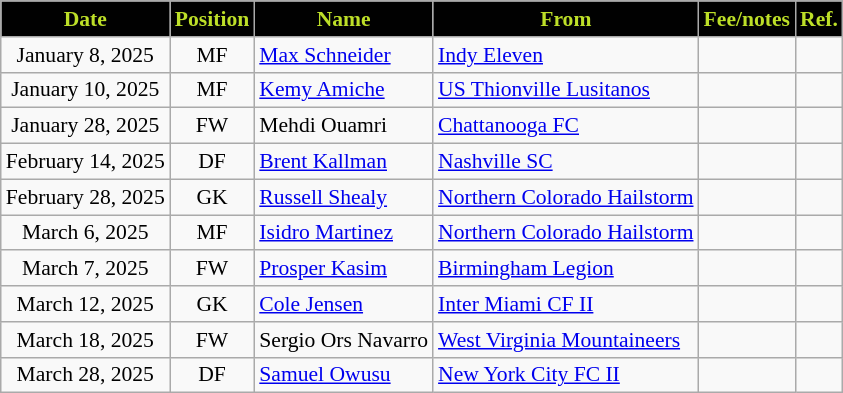<table class="wikitable" style="text-align:center; font-size:90%; ">
<tr>
<th style="background:#010101; color:#BDDF28;">Date</th>
<th style="background:#010101; color:#BDDF28;">Position</th>
<th style="background:#010101; color:#BDDF28;">Name</th>
<th style="background:#010101; color:#BDDF28;">From</th>
<th style="background:#010101; color:#BDDF28;">Fee/notes</th>
<th style="background:#010101; color:#BDDF28;">Ref.</th>
</tr>
<tr>
<td>January 8, 2025</td>
<td>MF</td>
<td align="left"> <a href='#'>Max Schneider</a></td>
<td align="left"> <a href='#'>Indy Eleven</a></td>
<td></td>
<td></td>
</tr>
<tr>
<td>January 10, 2025</td>
<td>MF</td>
<td align="left"> <a href='#'>Kemy Amiche</a></td>
<td align="left"> <a href='#'>US Thionville Lusitanos</a></td>
<td></td>
<td></td>
</tr>
<tr>
<td>January 28, 2025</td>
<td>FW</td>
<td align="left"> Mehdi Ouamri</td>
<td align="left"> <a href='#'>Chattanooga FC</a></td>
<td></td>
<td></td>
</tr>
<tr>
<td>February 14, 2025</td>
<td>DF</td>
<td align="left"> <a href='#'>Brent Kallman</a></td>
<td align="left"> <a href='#'>Nashville SC</a></td>
<td></td>
<td></td>
</tr>
<tr>
<td>February 28, 2025</td>
<td>GK</td>
<td align="left"> <a href='#'>Russell Shealy</a></td>
<td align="left"> <a href='#'>Northern Colorado Hailstorm</a></td>
<td></td>
<td></td>
</tr>
<tr>
<td>March 6, 2025</td>
<td>MF</td>
<td align="left"> <a href='#'>Isidro Martinez</a></td>
<td align="left"> <a href='#'>Northern Colorado Hailstorm</a></td>
<td></td>
<td></td>
</tr>
<tr>
<td>March 7, 2025</td>
<td>FW</td>
<td align="left"> <a href='#'>Prosper Kasim</a></td>
<td align="left"> <a href='#'>Birmingham Legion</a></td>
<td></td>
<td></td>
</tr>
<tr>
<td>March 12, 2025</td>
<td>GK</td>
<td align="left"> <a href='#'>Cole Jensen</a></td>
<td align="left"> <a href='#'>Inter Miami CF II</a></td>
<td></td>
<td></td>
</tr>
<tr>
<td>March 18, 2025</td>
<td>FW</td>
<td align="left"> Sergio Ors Navarro</td>
<td align="left"> <a href='#'>West Virginia Mountaineers</a></td>
<td></td>
<td></td>
</tr>
<tr>
<td>March 28, 2025</td>
<td>DF</td>
<td align="left"> <a href='#'>Samuel Owusu</a></td>
<td align="left"> <a href='#'>New York City FC II</a></td>
<td></td>
<td></td>
</tr>
</table>
